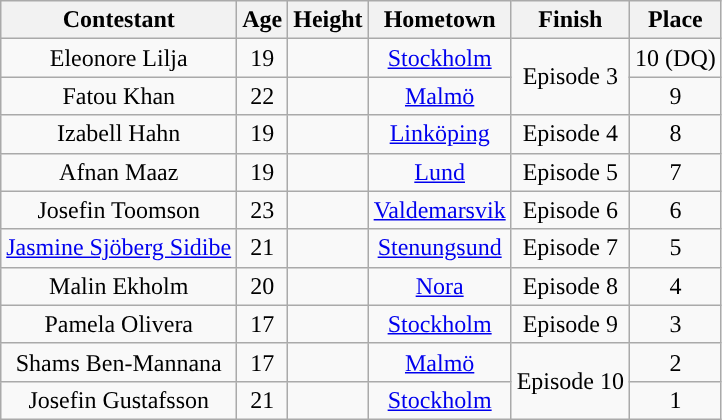<table class="wikitable sortable" style="text-align:center;">
<tr>
<th>Contestant</th>
<th>Age</th>
<th>Height</th>
<th>Hometown</th>
<th>Finish</th>
<th>Place</th>
</tr>
<tr>
<td>Eleonore Lilja</td>
<td>19</td>
<td></td>
<td><a href='#'>Stockholm</a></td>
<td rowspan="2">Episode 3</td>
<td>10 (DQ)</td>
</tr>
<tr>
<td>Fatou Khan</td>
<td>22</td>
<td></td>
<td><a href='#'>Malmö</a></td>
<td>9</td>
</tr>
<tr>
<td>Izabell Hahn</td>
<td>19</td>
<td></td>
<td><a href='#'>Linköping</a></td>
<td>Episode 4</td>
<td>8</td>
</tr>
<tr>
<td>Afnan Maaz</td>
<td>19</td>
<td></td>
<td><a href='#'>Lund</a></td>
<td>Episode 5</td>
<td>7</td>
</tr>
<tr>
<td>Josefin Toomson</td>
<td>23</td>
<td></td>
<td><a href='#'>Valdemarsvik</a></td>
<td>Episode 6</td>
<td>6</td>
</tr>
<tr>
<td><a href='#'>Jasmine Sjöberg Sidibe</a></td>
<td>21</td>
<td></td>
<td><a href='#'>Stenungsund</a></td>
<td>Episode 7</td>
<td>5</td>
</tr>
<tr>
<td>Malin Ekholm</td>
<td>20</td>
<td></td>
<td><a href='#'>Nora</a></td>
<td>Episode 8</td>
<td>4</td>
</tr>
<tr>
<td>Pamela Olivera</td>
<td>17</td>
<td></td>
<td><a href='#'>Stockholm</a></td>
<td>Episode 9</td>
<td>3</td>
</tr>
<tr>
<td>Shams Ben-Mannana</td>
<td>17</td>
<td></td>
<td><a href='#'>Malmö</a></td>
<td rowspan="2">Episode 10</td>
<td>2</td>
</tr>
<tr>
<td>Josefin Gustafsson</td>
<td>21</td>
<td></td>
<td><a href='#'>Stockholm</a></td>
<td>1</td>
</tr>
</table>
